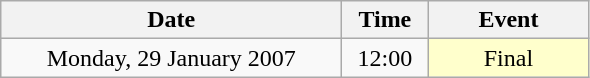<table class = "wikitable" style="text-align:center;">
<tr>
<th width=220>Date</th>
<th width=50>Time</th>
<th width=100>Event</th>
</tr>
<tr>
<td>Monday, 29 January 2007</td>
<td>12:00</td>
<td bgcolor=ffffcc>Final</td>
</tr>
</table>
